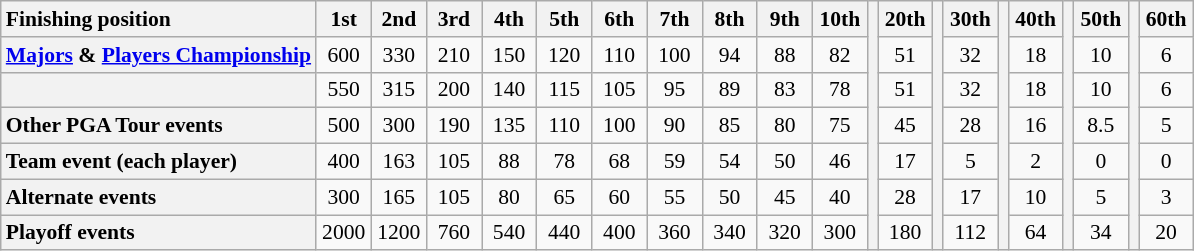<table class=wikitable style=font-size:90%;text-align:center>
<tr>
<th style="text-align:left">Finishing position</th>
<th style="width:30px;">1st</th>
<th style="width:30px;">2nd</th>
<th style="width:30px;">3rd</th>
<th style="width:30px;">4th</th>
<th style="width:30px;">5th</th>
<th style="width:30px;">6th</th>
<th style="width:30px;">7th</th>
<th style="width:30px;">8th</th>
<th style="width:30px;">9th</th>
<th style="width:30px;">10th</th>
<th rowspan="7"></th>
<th style="width:30px;">20th</th>
<th rowspan="7"></th>
<th style="width:30px;">30th</th>
<th rowspan="7"></th>
<th style="width:30px;">40th</th>
<th rowspan="7"></th>
<th style="width:30px;">50th</th>
<th rowspan="7"></th>
<th style="width:30px;">60th</th>
</tr>
<tr>
<th style="text-align:left"><a href='#'>Majors</a> & <a href='#'>Players Championship</a></th>
<td>600</td>
<td>330</td>
<td>210</td>
<td>150</td>
<td>120</td>
<td>110</td>
<td>100</td>
<td>94</td>
<td>88</td>
<td>82</td>
<td>51</td>
<td>32</td>
<td>18</td>
<td>10</td>
<td>6</td>
</tr>
<tr>
<th style="text-align:left"></th>
<td>550</td>
<td>315</td>
<td>200</td>
<td>140</td>
<td>115</td>
<td>105</td>
<td>95</td>
<td>89</td>
<td>83</td>
<td>78</td>
<td>51</td>
<td>32</td>
<td>18</td>
<td>10</td>
<td>6</td>
</tr>
<tr>
<th style="text-align:left">Other PGA Tour events</th>
<td>500</td>
<td>300</td>
<td>190</td>
<td>135</td>
<td>110</td>
<td>100</td>
<td>90</td>
<td>85</td>
<td>80</td>
<td>75</td>
<td>45</td>
<td>28</td>
<td>16</td>
<td>8.5</td>
<td>5</td>
</tr>
<tr>
<th style="text-align:left">Team event (each player)</th>
<td>400</td>
<td>163</td>
<td>105</td>
<td>88</td>
<td>78</td>
<td>68</td>
<td>59</td>
<td>54</td>
<td>50</td>
<td>46</td>
<td>17</td>
<td>5</td>
<td>2</td>
<td>0</td>
<td>0</td>
</tr>
<tr>
<th style="text-align:left">Alternate events</th>
<td>300</td>
<td>165</td>
<td>105</td>
<td>80</td>
<td>65</td>
<td>60</td>
<td>55</td>
<td>50</td>
<td>45</td>
<td>40</td>
<td>28</td>
<td>17</td>
<td>10</td>
<td>5</td>
<td>3</td>
</tr>
<tr>
<th style="text-align:left">Playoff events</th>
<td>2000</td>
<td>1200</td>
<td>760</td>
<td>540</td>
<td>440</td>
<td>400</td>
<td>360</td>
<td>340</td>
<td>320</td>
<td>300</td>
<td>180</td>
<td>112</td>
<td>64</td>
<td>34</td>
<td>20</td>
</tr>
</table>
